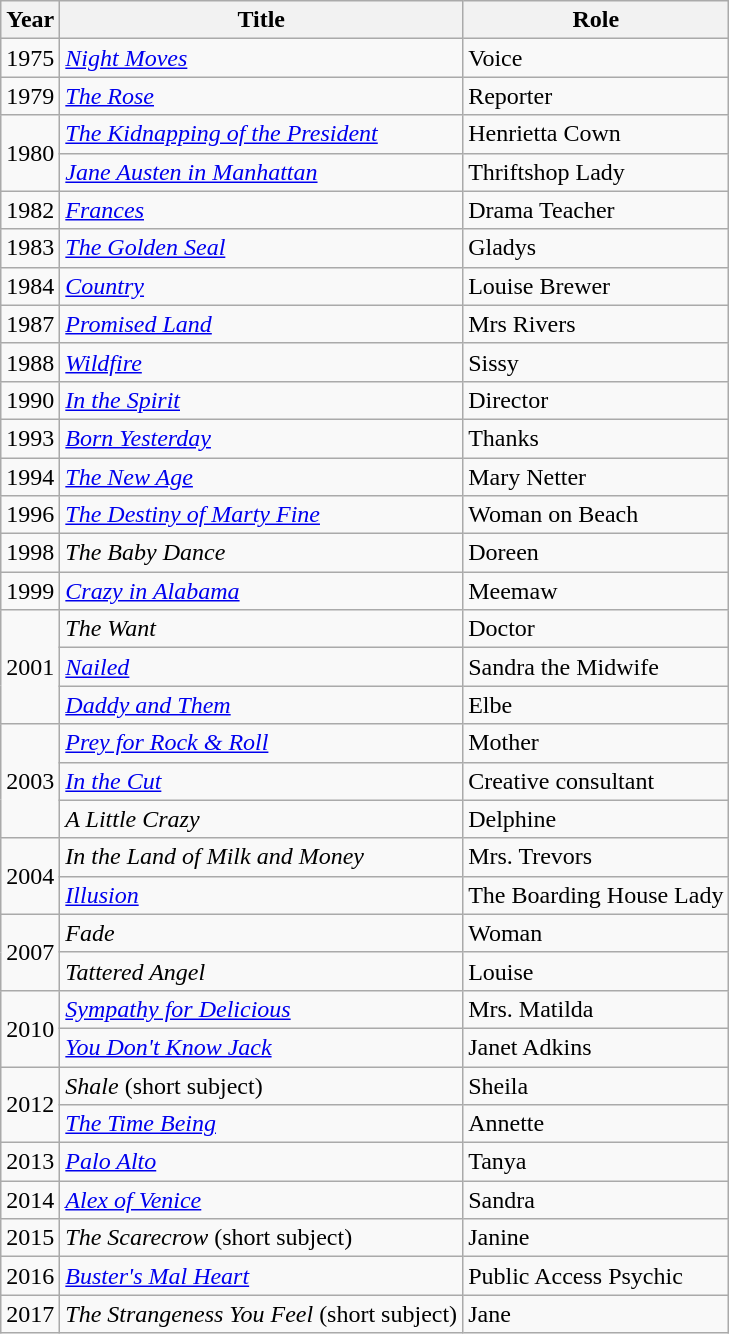<table class="wikitable">
<tr>
<th>Year</th>
<th>Title</th>
<th>Role</th>
</tr>
<tr>
<td>1975</td>
<td><em><a href='#'>Night Moves</a></em></td>
<td>Voice</td>
</tr>
<tr>
<td>1979</td>
<td><em><a href='#'>The Rose</a></em></td>
<td>Reporter</td>
</tr>
<tr>
<td rowspan=2>1980</td>
<td><em><a href='#'>The Kidnapping of the President</a></em></td>
<td>Henrietta Cown</td>
</tr>
<tr>
<td><em><a href='#'>Jane Austen in Manhattan</a></em></td>
<td>Thriftshop Lady</td>
</tr>
<tr>
<td>1982</td>
<td><em><a href='#'>Frances</a></em></td>
<td>Drama Teacher</td>
</tr>
<tr>
<td>1983</td>
<td><em><a href='#'>The Golden Seal</a></em></td>
<td>Gladys</td>
</tr>
<tr>
<td>1984</td>
<td><em><a href='#'>Country</a></em></td>
<td>Louise Brewer</td>
</tr>
<tr>
<td>1987</td>
<td><em><a href='#'>Promised Land</a></em></td>
<td>Mrs Rivers</td>
</tr>
<tr>
<td>1988</td>
<td><em><a href='#'>Wildfire</a></em></td>
<td>Sissy</td>
</tr>
<tr>
<td>1990</td>
<td><em><a href='#'>In the Spirit</a></em></td>
<td>Director</td>
</tr>
<tr>
<td>1993</td>
<td><em><a href='#'>Born Yesterday</a></em></td>
<td>Thanks</td>
</tr>
<tr>
<td>1994</td>
<td><em><a href='#'>The New Age</a></em></td>
<td>Mary Netter</td>
</tr>
<tr>
<td>1996</td>
<td><em><a href='#'>The Destiny of Marty Fine</a></em></td>
<td>Woman on Beach</td>
</tr>
<tr>
<td>1998</td>
<td><em>The Baby Dance</em></td>
<td>Doreen</td>
</tr>
<tr>
<td>1999</td>
<td><em><a href='#'>Crazy in Alabama</a></em></td>
<td>Meemaw</td>
</tr>
<tr>
<td rowspan=3>2001</td>
<td><em>The Want</em></td>
<td>Doctor</td>
</tr>
<tr>
<td><em><a href='#'>Nailed</a></em></td>
<td>Sandra the Midwife</td>
</tr>
<tr>
<td><em><a href='#'>Daddy and Them</a></em></td>
<td>Elbe</td>
</tr>
<tr>
<td rowspan=3>2003</td>
<td><em><a href='#'>Prey for Rock & Roll</a></em></td>
<td>Mother</td>
</tr>
<tr>
<td><em><a href='#'>In the Cut</a></em></td>
<td>Creative consultant</td>
</tr>
<tr>
<td><em>A Little Crazy</em></td>
<td>Delphine</td>
</tr>
<tr>
<td rowspan=2>2004</td>
<td><em>In the Land of Milk and Money</em></td>
<td>Mrs. Trevors</td>
</tr>
<tr>
<td><em><a href='#'>Illusion</a></em></td>
<td>The Boarding House Lady</td>
</tr>
<tr>
<td rowspan=2>2007</td>
<td><em>Fade</em></td>
<td>Woman</td>
</tr>
<tr>
<td><em>Tattered Angel</em></td>
<td>Louise</td>
</tr>
<tr>
<td rowspan=2>2010</td>
<td><em><a href='#'>Sympathy for Delicious</a></em></td>
<td>Mrs. Matilda</td>
</tr>
<tr>
<td><em><a href='#'>You Don't Know Jack</a></em></td>
<td>Janet Adkins</td>
</tr>
<tr>
<td rowspan=2>2012</td>
<td><em>Shale</em> (short subject)</td>
<td>Sheila</td>
</tr>
<tr>
<td><em><a href='#'>The Time Being</a></em></td>
<td>Annette</td>
</tr>
<tr>
<td>2013</td>
<td><em><a href='#'>Palo Alto</a></em></td>
<td>Tanya</td>
</tr>
<tr>
<td>2014</td>
<td><em><a href='#'>Alex of Venice</a></em></td>
<td>Sandra</td>
</tr>
<tr>
<td>2015</td>
<td><em>The Scarecrow</em> (short subject)</td>
<td>Janine</td>
</tr>
<tr>
<td>2016</td>
<td><em><a href='#'>Buster's Mal Heart</a></em></td>
<td>Public Access Psychic</td>
</tr>
<tr>
<td>2017</td>
<td><em>The Strangeness You Feel</em> (short subject)</td>
<td>Jane</td>
</tr>
</table>
